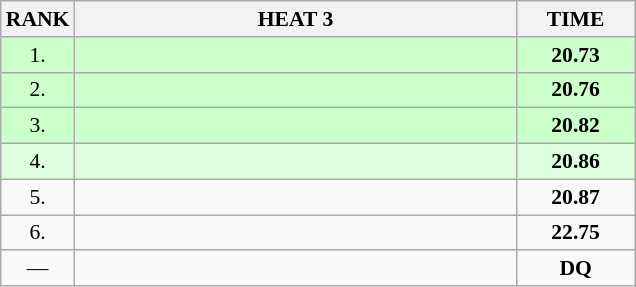<table class="wikitable" style="border-collapse: collapse; font-size: 90%;">
<tr>
<th>RANK</th>
<th style="width: 20em">HEAT 3</th>
<th style="width: 5em">TIME</th>
</tr>
<tr style="background:#ccffcc;">
<td align="center">1.</td>
<td></td>
<td align="center"><strong>20.73</strong></td>
</tr>
<tr style="background:#ccffcc;">
<td align="center">2.</td>
<td></td>
<td align="center"><strong>20.76</strong></td>
</tr>
<tr style="background:#ccffcc;">
<td align="center">3.</td>
<td></td>
<td align="center"><strong>20.82</strong></td>
</tr>
<tr style="background:#ddffdd;">
<td align="center">4.</td>
<td></td>
<td align="center"><strong>20.86</strong></td>
</tr>
<tr>
<td align="center">5.</td>
<td></td>
<td align="center"><strong>20.87</strong></td>
</tr>
<tr>
<td align="center">6.</td>
<td></td>
<td align="center"><strong>22.75</strong></td>
</tr>
<tr>
<td align="center">—</td>
<td></td>
<td align="center"><strong>DQ</strong></td>
</tr>
</table>
